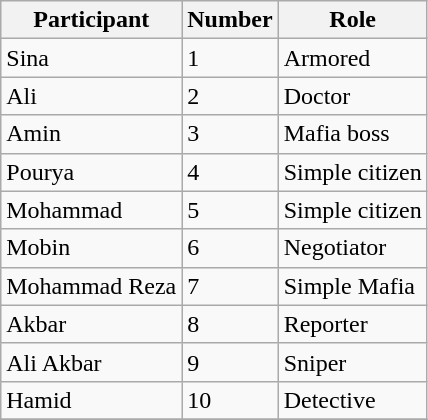<table class="wikitable">
<tr>
<th>Participant</th>
<th>Number</th>
<th>Role</th>
</tr>
<tr>
<td>Sina</td>
<td>1</td>
<td>Armored</td>
</tr>
<tr>
<td>Ali</td>
<td>2</td>
<td>Doctor</td>
</tr>
<tr>
<td>Amin</td>
<td>3</td>
<td>Mafia boss</td>
</tr>
<tr>
<td>Pourya</td>
<td>4</td>
<td>Simple citizen</td>
</tr>
<tr>
<td>Mohammad</td>
<td>5</td>
<td>Simple citizen</td>
</tr>
<tr>
<td>Mobin</td>
<td>6</td>
<td>Negotiator</td>
</tr>
<tr>
<td>Mohammad Reza</td>
<td>7</td>
<td>Simple Mafia</td>
</tr>
<tr>
<td>Akbar</td>
<td>8</td>
<td>Reporter</td>
</tr>
<tr>
<td>Ali Akbar</td>
<td>9</td>
<td>Sniper</td>
</tr>
<tr>
<td>Hamid</td>
<td>10</td>
<td>Detective</td>
</tr>
<tr>
</tr>
</table>
